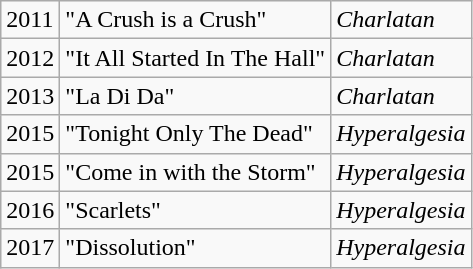<table class="wikitable">
<tr>
<td rowspan=1>2011</td>
<td>"A Crush is a Crush"</td>
<td rowspan=1><em>Charlatan</em></td>
</tr>
<tr>
<td rowspan=1>2012</td>
<td>"It All Started In The Hall"</td>
<td rowspan=1><em>Charlatan</em></td>
</tr>
<tr>
<td rowspan=1>2013</td>
<td>"La Di Da"</td>
<td rowspan=1><em>Charlatan</em></td>
</tr>
<tr>
<td rowspan=1>2015</td>
<td>"Tonight Only The Dead"</td>
<td rowspan=1><em>Hyperalgesia</em></td>
</tr>
<tr>
<td rowspan=1>2015</td>
<td>"Come in with the Storm"</td>
<td rowspan=1><em>Hyperalgesia</em></td>
</tr>
<tr>
<td rowspan=1>2016</td>
<td>"Scarlets"</td>
<td rowspan=1><em>Hyperalgesia</em></td>
</tr>
<tr>
<td rowspan=1>2017</td>
<td>"Dissolution"</td>
<td rowspan=1><em>Hyperalgesia</em></td>
</tr>
</table>
